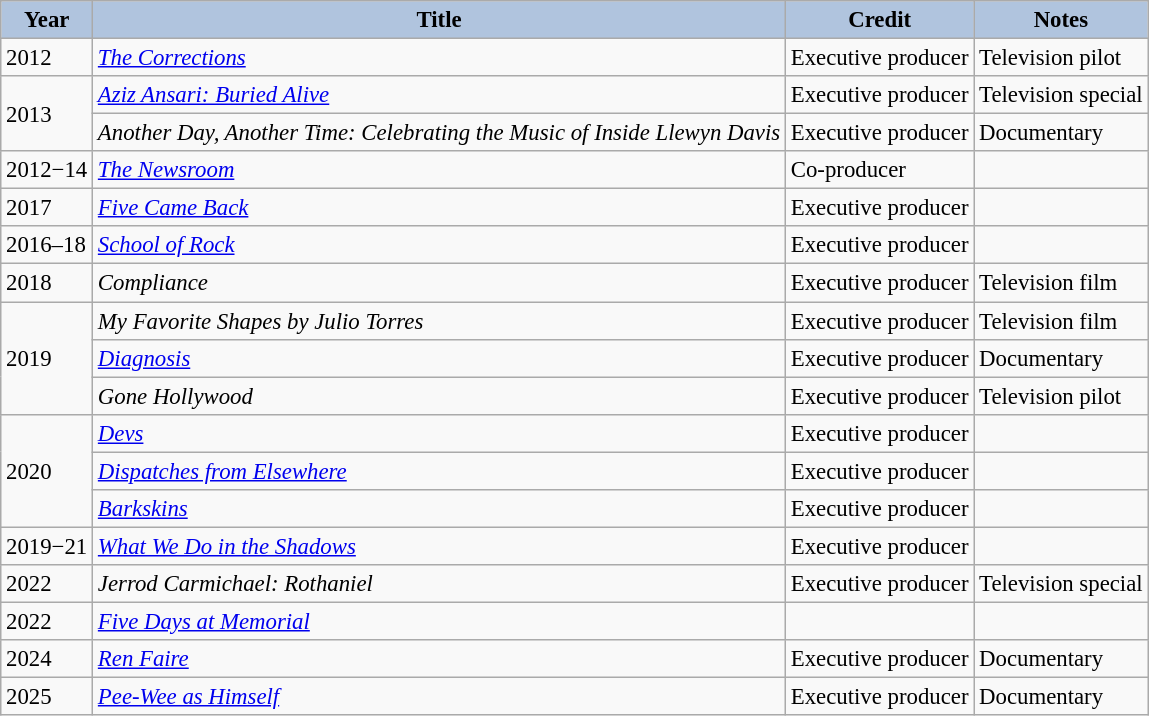<table class="wikitable" style="font-size:95%;">
<tr>
<th style="background:#B0C4DE;">Year</th>
<th style="background:#B0C4DE;">Title</th>
<th style="background:#B0C4DE;">Credit</th>
<th style="background:#B0C4DE;">Notes</th>
</tr>
<tr>
<td>2012</td>
<td><em><a href='#'>The Corrections</a></em></td>
<td>Executive producer</td>
<td>Television pilot</td>
</tr>
<tr>
<td rowspan=2>2013</td>
<td><em><a href='#'>Aziz Ansari: Buried Alive</a></em></td>
<td>Executive producer</td>
<td>Television special</td>
</tr>
<tr>
<td><em>Another Day, Another Time: Celebrating the Music of Inside Llewyn Davis</em></td>
<td>Executive producer</td>
<td>Documentary</td>
</tr>
<tr>
<td>2012−14</td>
<td><em><a href='#'>The Newsroom</a></em></td>
<td>Co-producer</td>
<td></td>
</tr>
<tr>
<td>2017</td>
<td><em><a href='#'>Five Came Back</a></em></td>
<td>Executive producer</td>
<td></td>
</tr>
<tr>
<td>2016–18</td>
<td><em><a href='#'>School of Rock</a></em></td>
<td>Executive producer</td>
<td></td>
</tr>
<tr>
<td>2018</td>
<td><em>Compliance</em></td>
<td>Executive producer</td>
<td>Television film</td>
</tr>
<tr>
<td rowspan=3>2019</td>
<td><em>My Favorite Shapes by Julio Torres</em></td>
<td>Executive producer</td>
<td>Television film</td>
</tr>
<tr>
<td><em><a href='#'>Diagnosis</a></em></td>
<td>Executive producer</td>
<td>Documentary</td>
</tr>
<tr>
<td><em>Gone Hollywood</em></td>
<td>Executive producer</td>
<td>Television pilot</td>
</tr>
<tr>
<td rowspan=3>2020</td>
<td><em><a href='#'>Devs</a></em></td>
<td>Executive producer</td>
<td></td>
</tr>
<tr>
<td><em><a href='#'>Dispatches from Elsewhere</a></em></td>
<td>Executive producer</td>
<td></td>
</tr>
<tr>
<td><em><a href='#'>Barkskins</a></em></td>
<td>Executive producer</td>
<td></td>
</tr>
<tr>
<td>2019−21</td>
<td><em><a href='#'>What We Do in the Shadows</a></em></td>
<td>Executive producer</td>
<td></td>
</tr>
<tr>
<td>2022</td>
<td><em>Jerrod Carmichael: Rothaniel</em></td>
<td>Executive producer</td>
<td>Television special</td>
</tr>
<tr>
<td>2022</td>
<td><em><a href='#'>Five Days at Memorial</a></em></td>
<td></td>
<td></td>
</tr>
<tr>
<td>2024</td>
<td><em><a href='#'>Ren Faire</a></em></td>
<td>Executive producer</td>
<td>Documentary</td>
</tr>
<tr>
<td>2025</td>
<td><em><a href='#'>Pee-Wee as Himself</a></em></td>
<td>Executive producer</td>
<td>Documentary</td>
</tr>
</table>
